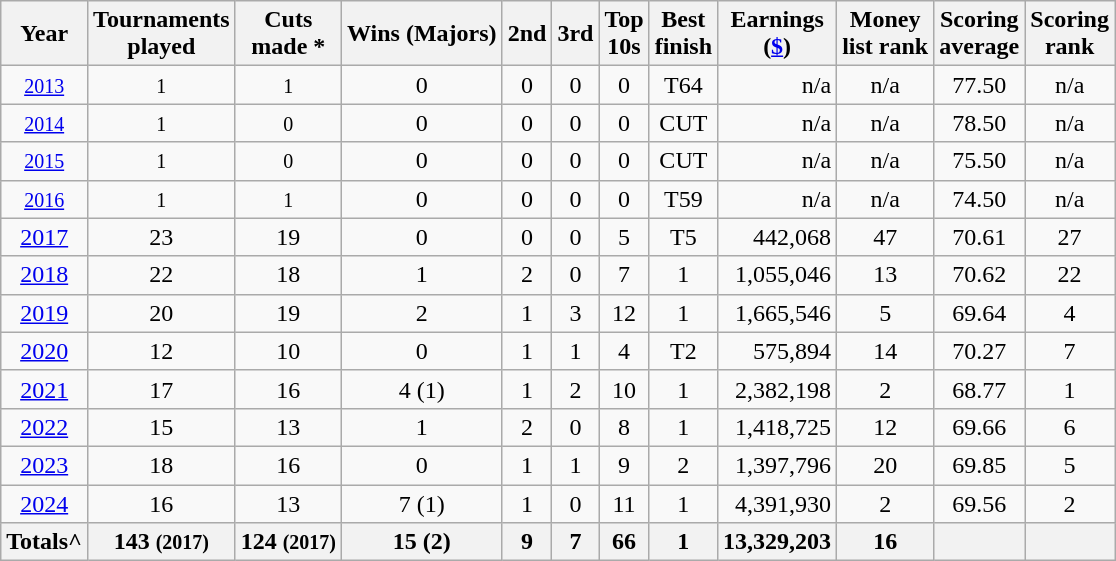<table class="wikitable" style="text-align:center;">
<tr>
<th>Year</th>
<th>Tournaments <br>played</th>
<th>Cuts <br>made *</th>
<th>Wins (Majors)</th>
<th>2nd</th>
<th>3rd</th>
<th>Top <br>10s</th>
<th>Best <br>finish</th>
<th>Earnings<br>(<a href='#'>$</a>)</th>
<th>Money<br>list rank</th>
<th>Scoring <br> average</th>
<th>Scoring<br>rank</th>
</tr>
<tr>
<td><small><a href='#'>2013</a></small></td>
<td><small>1</small></td>
<td><small>1</small></td>
<td>0</td>
<td>0</td>
<td>0</td>
<td>0</td>
<td>T64</td>
<td align=right>n/a</td>
<td>n/a</td>
<td>77.50</td>
<td>n/a</td>
</tr>
<tr>
<td><small><a href='#'>2014</a></small></td>
<td><small>1</small></td>
<td><small>0</small></td>
<td>0</td>
<td>0</td>
<td>0</td>
<td>0</td>
<td>CUT</td>
<td align=right>n/a</td>
<td>n/a</td>
<td>78.50</td>
<td>n/a</td>
</tr>
<tr>
<td><small><a href='#'>2015</a></small></td>
<td><small>1</small></td>
<td><small>0</small></td>
<td>0</td>
<td>0</td>
<td>0</td>
<td>0</td>
<td>CUT</td>
<td align=right>n/a</td>
<td>n/a</td>
<td>75.50</td>
<td>n/a</td>
</tr>
<tr>
<td><small><a href='#'>2016</a></small></td>
<td><small>1</small></td>
<td><small>1</small></td>
<td>0</td>
<td>0</td>
<td>0</td>
<td>0</td>
<td>T59</td>
<td align=right>n/a</td>
<td>n/a</td>
<td>74.50</td>
<td>n/a</td>
</tr>
<tr>
<td><a href='#'>2017</a></td>
<td>23</td>
<td>19</td>
<td>0</td>
<td>0</td>
<td>0</td>
<td>5</td>
<td>T5</td>
<td align=right>442,068</td>
<td>47</td>
<td>70.61</td>
<td>27</td>
</tr>
<tr>
<td><a href='#'>2018</a></td>
<td>22</td>
<td>18</td>
<td>1</td>
<td>2</td>
<td>0</td>
<td>7</td>
<td>1</td>
<td align=right>1,055,046</td>
<td>13</td>
<td>70.62</td>
<td>22</td>
</tr>
<tr>
<td><a href='#'>2019</a></td>
<td>20</td>
<td>19</td>
<td>2</td>
<td>1</td>
<td>3</td>
<td>12</td>
<td>1</td>
<td align=right>1,665,546</td>
<td>5</td>
<td>69.64</td>
<td>4</td>
</tr>
<tr>
<td><a href='#'>2020</a></td>
<td>12</td>
<td>10</td>
<td>0</td>
<td>1</td>
<td>1</td>
<td>4</td>
<td>T2</td>
<td align=right>575,894</td>
<td>14</td>
<td>70.27</td>
<td>7</td>
</tr>
<tr>
<td><a href='#'>2021</a></td>
<td>17</td>
<td>16</td>
<td>4 (1)</td>
<td>1</td>
<td>2</td>
<td>10</td>
<td>1</td>
<td align=right>2,382,198</td>
<td>2</td>
<td>68.77</td>
<td>1</td>
</tr>
<tr>
<td><a href='#'>2022</a></td>
<td>15</td>
<td>13</td>
<td>1</td>
<td>2</td>
<td>0</td>
<td>8</td>
<td>1</td>
<td align=right>1,418,725</td>
<td>12</td>
<td>69.66</td>
<td>6</td>
</tr>
<tr>
<td><a href='#'>2023</a></td>
<td>18</td>
<td>16</td>
<td>0</td>
<td>1</td>
<td>1</td>
<td>9</td>
<td>2</td>
<td align=right>1,397,796</td>
<td>20</td>
<td>69.85</td>
<td>5</td>
</tr>
<tr>
<td><a href='#'>2024</a></td>
<td>16 </td>
<td>13 </td>
<td>7 (1) </td>
<td>1 </td>
<td>0 </td>
<td>11 </td>
<td>1 </td>
<td align=right>4,391,930  </td>
<td>2 </td>
<td>69.56 </td>
<td>2 </td>
</tr>
<tr>
<th>Totals^</th>
<th>143 <small>(2017)</small>  </th>
<th>124 <small>(2017)</small> </th>
<th>15 (2)   </th>
<th>9  </th>
<th>7   </th>
<th>66   </th>
<th>1  </th>
<th align=right>13,329,203  </th>
<th>16 </th>
<th></th>
<th></th>
</tr>
</table>
